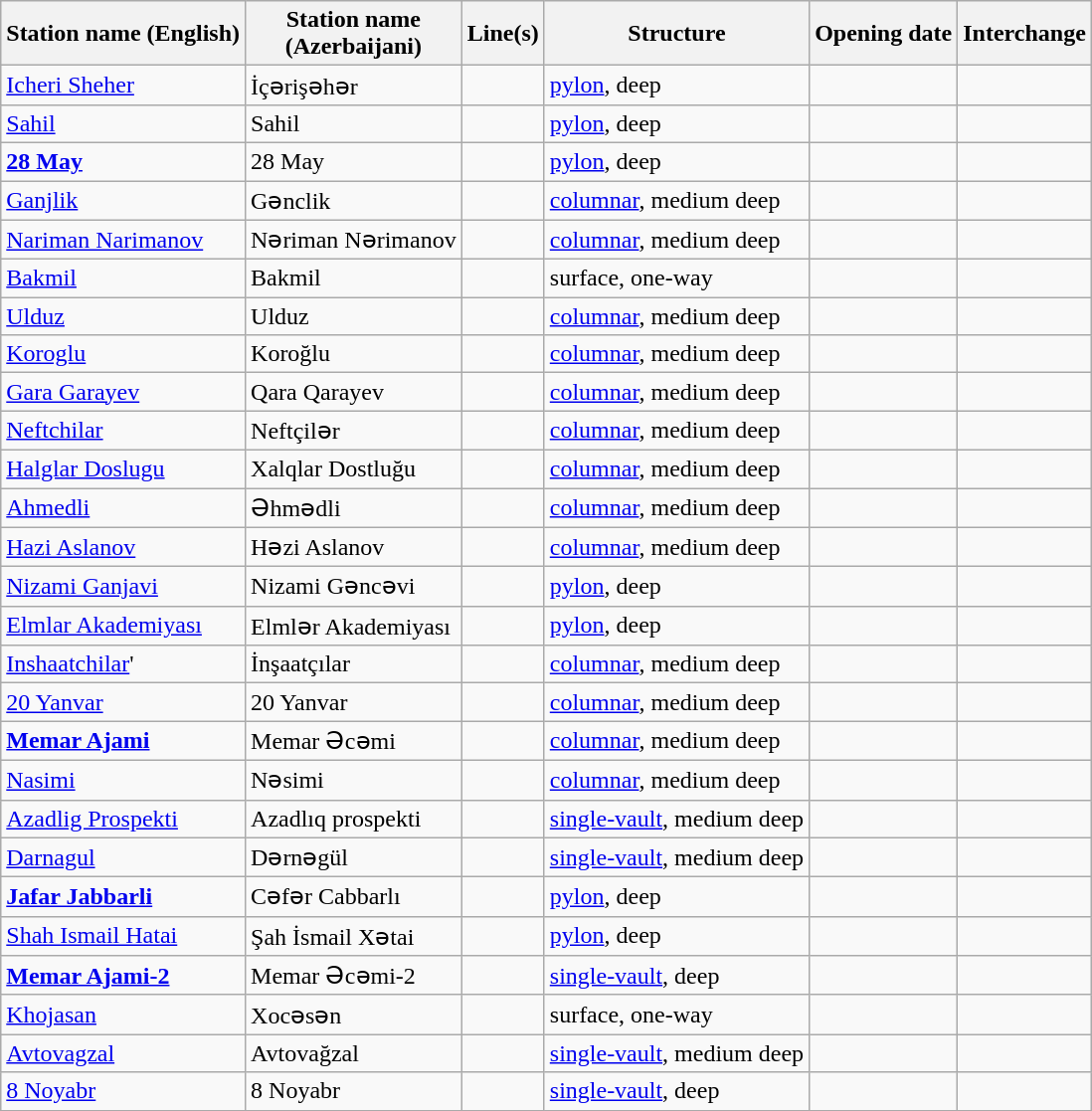<table class="wikitable sortable">
<tr>
<th scope="col">Station name (English)</th>
<th scope="col">Station name<br>(Azerbaijani)</th>
<th scope="col">Line(s)</th>
<th scope="col">Structure</th>
<th scope="col">Opening date</th>
<th scope="col">Interchange</th>
</tr>
<tr>
<td><a href='#'>Icheri Sheher</a></td>
<td>İçərişəhər</td>
<td></td>
<td><a href='#'>pylon</a>, deep</td>
<td></td>
<td></td>
</tr>
<tr>
<td><a href='#'>Sahil</a></td>
<td>Sahil</td>
<td></td>
<td><a href='#'>pylon</a>, deep</td>
<td></td>
<td></td>
</tr>
<tr>
<td><strong><a href='#'>28 May</a></strong></td>
<td>28 May</td>
<td>  </td>
<td><a href='#'>pylon</a>, deep</td>
<td></td>
<td>   </td>
</tr>
<tr>
<td><a href='#'>Ganjlik</a></td>
<td>Gənclik</td>
<td> </td>
<td><a href='#'>columnar</a>, medium deep</td>
<td></td>
<td></td>
</tr>
<tr>
<td><a href='#'>Nariman Narimanov</a></td>
<td>Nəriman Nərimanov</td>
<td> </td>
<td><a href='#'>columnar</a>, medium deep</td>
<td></td>
<td></td>
</tr>
<tr>
<td><a href='#'>Bakmil</a></td>
<td>Bakmil</td>
<td> </td>
<td>surface, one-way</td>
<td></td>
<td></td>
</tr>
<tr>
<td><a href='#'>Ulduz</a></td>
<td>Ulduz</td>
<td> </td>
<td><a href='#'>columnar</a>, medium deep</td>
<td></td>
<td></td>
</tr>
<tr>
<td><a href='#'>Koroglu</a></td>
<td>Koroğlu</td>
<td> </td>
<td><a href='#'>columnar</a>, medium deep</td>
<td></td>
<td>  </td>
</tr>
<tr>
<td><a href='#'>Gara Garayev</a></td>
<td>Qara Qarayev</td>
<td> </td>
<td><a href='#'>columnar</a>, medium deep</td>
<td></td>
<td></td>
</tr>
<tr>
<td><a href='#'>Neftchilar</a></td>
<td>Neftçilər</td>
<td> </td>
<td><a href='#'>columnar</a>, medium deep</td>
<td></td>
<td></td>
</tr>
<tr>
<td><a href='#'>Halglar Doslugu</a></td>
<td>Xalqlar Dostluğu</td>
<td> </td>
<td><a href='#'>columnar</a>, medium deep</td>
<td></td>
<td></td>
</tr>
<tr>
<td><a href='#'>Ahmedli</a></td>
<td>Əhmədli</td>
<td> </td>
<td><a href='#'>columnar</a>, medium deep</td>
<td></td>
<td></td>
</tr>
<tr>
<td><a href='#'>Hazi Aslanov</a></td>
<td>Həzi Aslanov</td>
<td> </td>
<td><a href='#'>columnar</a>, medium deep</td>
<td></td>
<td></td>
</tr>
<tr>
<td><a href='#'>Nizami Ganjavi</a></td>
<td>Nizami Gəncəvi</td>
<td></td>
<td><a href='#'>pylon</a>, deep</td>
<td></td>
<td></td>
</tr>
<tr>
<td><a href='#'>Elmlar Akademiyası</a></td>
<td>Elmlər Akademiyası</td>
<td> </td>
<td><a href='#'>pylon</a>, deep</td>
<td></td>
<td></td>
</tr>
<tr>
<td><a href='#'>Inshaatchilar</a>'</td>
<td>İnşaatçılar</td>
<td></td>
<td><a href='#'>columnar</a>, medium deep</td>
<td></td>
<td></td>
</tr>
<tr>
<td><a href='#'>20 Yanvar</a></td>
<td>20 Yanvar</td>
<td></td>
<td><a href='#'>columnar</a>, medium deep</td>
<td></td>
<td></td>
</tr>
<tr>
<td><strong><a href='#'>Memar Ajami</a></strong></td>
<td>Memar Əcəmi</td>
<td> </td>
<td><a href='#'>columnar</a>, medium deep</td>
<td></td>
<td></td>
</tr>
<tr>
<td><a href='#'>Nasimi</a></td>
<td>Nəsimi</td>
<td></td>
<td><a href='#'>columnar</a>, medium deep</td>
<td></td>
<td></td>
</tr>
<tr>
<td><a href='#'>Azadlig Prospekti</a></td>
<td>Azadlıq prospekti</td>
<td></td>
<td><a href='#'>single-vault</a>, medium deep</td>
<td></td>
<td></td>
</tr>
<tr>
<td><a href='#'>Darnagul</a></td>
<td>Dərnəgül</td>
<td></td>
<td><a href='#'>single-vault</a>, medium deep</td>
<td></td>
<td></td>
</tr>
<tr>
<td><strong><a href='#'>Jafar Jabbarli</a></strong></td>
<td>Cəfər Cabbarlı</td>
<td> </td>
<td><a href='#'>pylon</a>, deep</td>
<td></td>
<td>   </td>
</tr>
<tr>
<td><a href='#'>Shah Ismail Hatai</a></td>
<td>Şah İsmail Xətai</td>
<td></td>
<td><a href='#'>pylon</a>, deep</td>
<td></td>
<td></td>
</tr>
<tr>
<td><strong><a href='#'>Memar Ajami-2</a></strong></td>
<td>Memar Əcəmi-2</td>
<td>  </td>
<td><a href='#'>single-vault</a>, deep</td>
<td></td>
<td></td>
</tr>
<tr>
<td><a href='#'>Khojasan</a></td>
<td>Xocəsən</td>
<td> </td>
<td>surface, one-way</td>
<td></td>
<td></td>
</tr>
<tr>
<td><a href='#'>Avtovagzal</a></td>
<td>Avtovağzal</td>
<td> </td>
<td><a href='#'>single-vault</a>, medium deep</td>
<td></td>
<td></td>
</tr>
<tr>
<td><a href='#'>8 Noyabr</a></td>
<td>8 Noyabr</td>
<td> </td>
<td><a href='#'>single-vault</a>, deep</td>
<td></td>
<td></td>
</tr>
<tr>
</tr>
</table>
